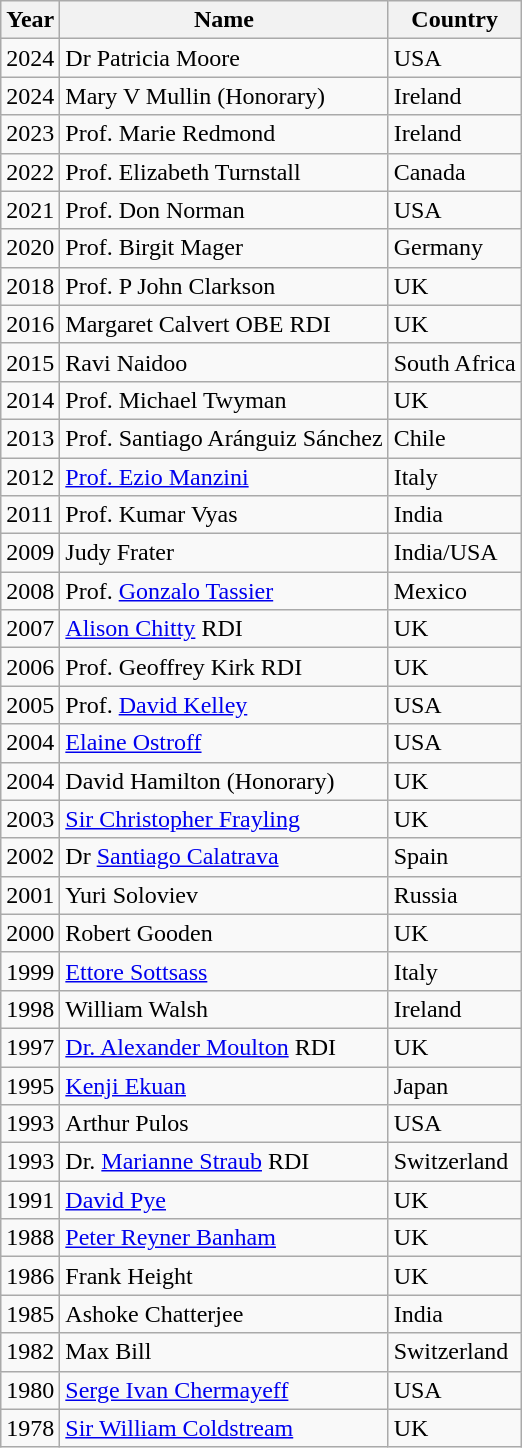<table class="wikitable sortable">
<tr>
<th>Year</th>
<th>Name</th>
<th>Country</th>
</tr>
<tr>
<td>2024</td>
<td>Dr Patricia Moore</td>
<td>USA</td>
</tr>
<tr>
<td>2024</td>
<td>Mary V Mullin (Honorary)</td>
<td>Ireland</td>
</tr>
<tr>
<td>2023</td>
<td>Prof. Marie Redmond</td>
<td>Ireland</td>
</tr>
<tr>
<td>2022</td>
<td>Prof. Elizabeth Turnstall</td>
<td>Canada</td>
</tr>
<tr>
<td>2021</td>
<td>Prof. Don Norman</td>
<td>USA</td>
</tr>
<tr>
<td>2020</td>
<td>Prof. Birgit Mager</td>
<td>Germany</td>
</tr>
<tr>
<td>2018</td>
<td>Prof. P John Clarkson</td>
<td>UK</td>
</tr>
<tr>
<td>2016</td>
<td>Margaret Calvert OBE RDI</td>
<td>UK</td>
</tr>
<tr>
<td>2015</td>
<td>Ravi Naidoo</td>
<td>South Africa</td>
</tr>
<tr>
<td>2014</td>
<td>Prof. Michael Twyman</td>
<td>UK</td>
</tr>
<tr>
<td>2013</td>
<td>Prof. Santiago Aránguiz Sánchez</td>
<td>Chile</td>
</tr>
<tr>
<td>2012</td>
<td><a href='#'>Prof. Ezio Manzini</a></td>
<td>Italy</td>
</tr>
<tr>
<td>2011</td>
<td>Prof. Kumar Vyas</td>
<td>India</td>
</tr>
<tr>
<td>2009</td>
<td>Judy Frater</td>
<td>India/USA</td>
</tr>
<tr>
<td>2008</td>
<td>Prof. <a href='#'>Gonzalo Tassier</a></td>
<td>Mexico</td>
</tr>
<tr>
<td>2007</td>
<td><a href='#'>Alison Chitty</a> RDI</td>
<td>UK</td>
</tr>
<tr>
<td>2006</td>
<td>Prof. Geoffrey Kirk RDI</td>
<td>UK</td>
</tr>
<tr>
<td>2005</td>
<td>Prof. <a href='#'>David Kelley</a></td>
<td>USA</td>
</tr>
<tr>
<td>2004</td>
<td><a href='#'>Elaine Ostroff</a></td>
<td>USA</td>
</tr>
<tr>
<td>2004</td>
<td>David Hamilton (Honorary)</td>
<td>UK</td>
</tr>
<tr>
<td>2003</td>
<td><a href='#'>Sir Christopher Frayling</a></td>
<td>UK</td>
</tr>
<tr>
<td>2002</td>
<td>Dr <a href='#'>Santiago Calatrava</a></td>
<td>Spain</td>
</tr>
<tr>
<td>2001</td>
<td>Yuri Soloviev</td>
<td>Russia</td>
</tr>
<tr>
<td>2000</td>
<td>Robert Gooden</td>
<td>UK</td>
</tr>
<tr>
<td>1999</td>
<td><a href='#'>Ettore Sottsass</a></td>
<td>Italy</td>
</tr>
<tr>
<td>1998</td>
<td>William Walsh</td>
<td>Ireland</td>
</tr>
<tr>
<td>1997</td>
<td><a href='#'>Dr. Alexander Moulton</a> RDI</td>
<td>UK</td>
</tr>
<tr>
<td>1995</td>
<td><a href='#'>Kenji Ekuan</a></td>
<td>Japan</td>
</tr>
<tr>
<td>1993</td>
<td>Arthur Pulos</td>
<td>USA</td>
</tr>
<tr>
<td>1993</td>
<td>Dr. <a href='#'>Marianne Straub</a> RDI</td>
<td>Switzerland</td>
</tr>
<tr>
<td>1991</td>
<td><a href='#'>David Pye</a></td>
<td>UK</td>
</tr>
<tr>
<td>1988</td>
<td><a href='#'>Peter Reyner Banham</a></td>
<td>UK</td>
</tr>
<tr>
<td>1986</td>
<td>Frank Height</td>
<td>UK</td>
</tr>
<tr>
<td>1985</td>
<td>Ashoke Chatterjee</td>
<td>India</td>
</tr>
<tr>
<td>1982</td>
<td>Max Bill</td>
<td>Switzerland</td>
</tr>
<tr>
<td>1980</td>
<td><a href='#'>Serge Ivan Chermayeff</a></td>
<td>USA</td>
</tr>
<tr>
<td>1978</td>
<td><a href='#'>Sir William Coldstream</a></td>
<td>UK</td>
</tr>
</table>
